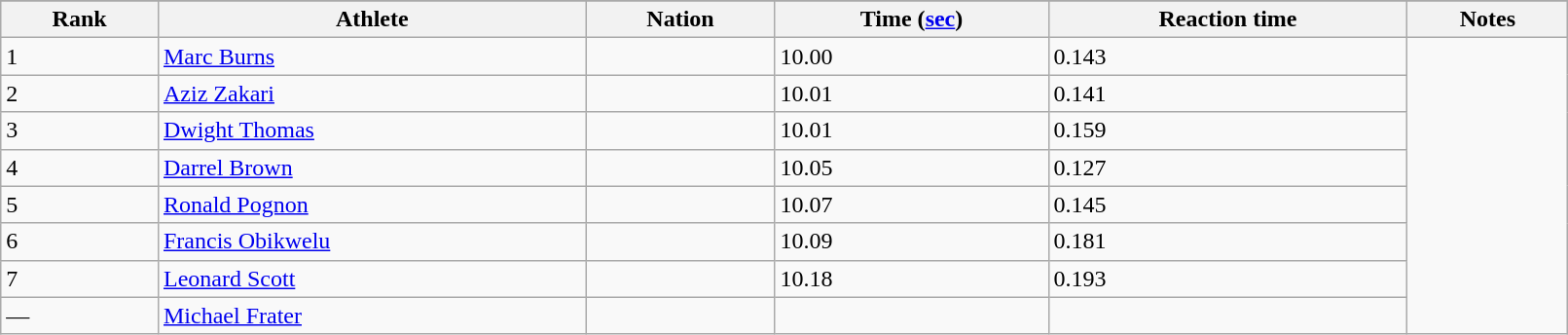<table class="wikitable" width=85%>
<tr>
</tr>
<tr>
<th>Rank</th>
<th>Athlete</th>
<th>Nation</th>
<th>Time (<a href='#'>sec</a>)</th>
<th>Reaction time</th>
<th>Notes</th>
</tr>
<tr>
<td>1</td>
<td><a href='#'>Marc Burns</a></td>
<td></td>
<td>10.00</td>
<td>0.143</td>
</tr>
<tr>
<td>2</td>
<td><a href='#'>Aziz Zakari</a></td>
<td></td>
<td>10.01</td>
<td>0.141</td>
</tr>
<tr>
<td>3</td>
<td><a href='#'>Dwight Thomas</a></td>
<td></td>
<td>10.01</td>
<td>0.159</td>
</tr>
<tr>
<td>4</td>
<td><a href='#'>Darrel Brown</a></td>
<td></td>
<td>10.05</td>
<td>0.127</td>
</tr>
<tr>
<td>5</td>
<td><a href='#'>Ronald Pognon</a></td>
<td></td>
<td>10.07</td>
<td>0.145</td>
</tr>
<tr>
<td>6</td>
<td><a href='#'>Francis Obikwelu</a></td>
<td></td>
<td>10.09</td>
<td>0.181</td>
</tr>
<tr>
<td>7</td>
<td><a href='#'>Leonard Scott</a></td>
<td></td>
<td>10.18</td>
<td>0.193</td>
</tr>
<tr>
<td>—</td>
<td><a href='#'>Michael Frater</a></td>
<td></td>
<td></td>
<td></td>
</tr>
</table>
